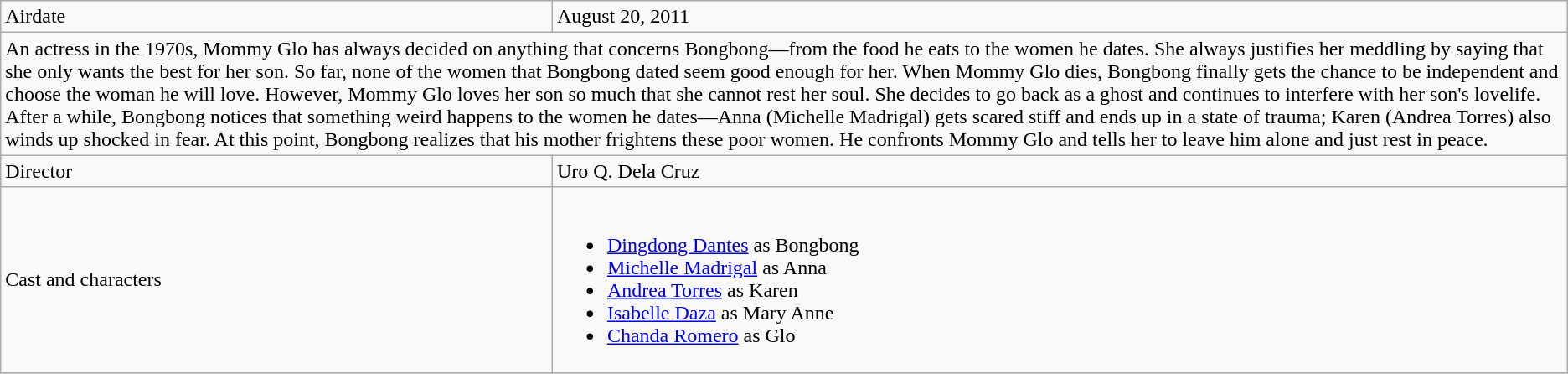<table class="wikitable">
<tr>
<td>Airdate</td>
<td>August 20, 2011</td>
</tr>
<tr>
<td colspan=2>An actress in the 1970s, Mommy Glo has always decided on anything that concerns Bongbong—from the food he eats to the women he dates. She always justifies her meddling by saying that she only wants the best for her son. So far, none of the women that Bongbong dated seem good enough for her. When Mommy Glo dies, Bongbong finally gets the chance to be independent and choose the woman he will love. However, Mommy Glo loves her son so much that she cannot rest her soul. She decides to go back as a ghost and continues to interfere with her son's lovelife. After a while, Bongbong notices that something weird happens to the women he dates—Anna (Michelle Madrigal) gets scared stiff and ends up in a state of trauma; Karen (Andrea Torres) also winds up shocked in fear. At this point, Bongbong realizes that his mother frightens these poor women. He confronts Mommy Glo and tells her to leave him alone and just rest in peace.</td>
</tr>
<tr>
<td>Director</td>
<td>Uro Q. Dela Cruz</td>
</tr>
<tr>
<td>Cast and characters</td>
<td><br><ul><li><a href='#'>Dingdong Dantes</a> as Bongbong</li><li><a href='#'>Michelle Madrigal</a> as Anna</li><li><a href='#'>Andrea Torres</a> as Karen</li><li><a href='#'>Isabelle Daza</a> as Mary Anne</li><li><a href='#'>Chanda Romero</a> as Glo</li></ul></td>
</tr>
</table>
